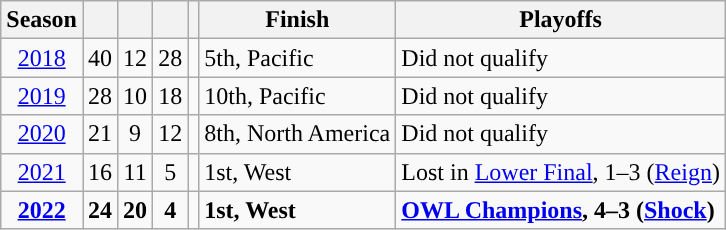<table class="wikitable" style="text-align:center;">
<tr>
<th style="background:#">Season</th>
<th style="background:#"></th>
<th style="background:#"></th>
<th style="background:#"></th>
<th style="background:#"></th>
<th style="background:#">Finish</th>
<th style="background:#">Playoffs</th>
</tr>
<tr>
<td><a href='#'>2018</a></td>
<td>40</td>
<td>12</td>
<td>28</td>
<td></td>
<td style="text-align:left">5th, Pacific</td>
<td style="text-align:left">Did not qualify</td>
</tr>
<tr>
<td><a href='#'>2019</a></td>
<td>28</td>
<td>10</td>
<td>18</td>
<td></td>
<td style="text-align:left">10th, Pacific</td>
<td style="text-align:left">Did not qualify</td>
</tr>
<tr>
<td><a href='#'>2020</a></td>
<td>21</td>
<td>9</td>
<td>12</td>
<td></td>
<td style="text-align:left">8th, North America</td>
<td style="text-align:left">Did not qualify</td>
</tr>
<tr>
<td><a href='#'>2021</a></td>
<td>16</td>
<td>11</td>
<td>5</td>
<td></td>
<td style="text-align:left">1st, West</td>
<td style="text-align:left">Lost in <a href='#'>Lower Final</a>, 1–3 (<a href='#'>Reign</a>)</td>
</tr>
<tr>
<td><strong><a href='#'>2022</a></strong></td>
<td><strong>24</strong></td>
<td><strong>20</strong></td>
<td><strong>4</strong></td>
<td><strong></strong></td>
<td style="text-align:left"><strong>1st, West</strong></td>
<td style="text-align:left"><strong><a href='#'>OWL Champions</a>, 4–3 (<a href='#'>Shock</a>)</strong></td>
</tr>
</table>
